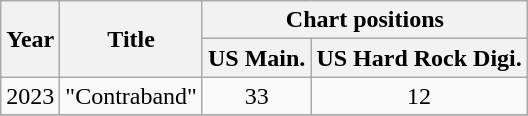<table class="wikitable">
<tr>
<th rowspan="2">Year</th>
<th rowspan="2">Title</th>
<th colspan="2">Chart positions</th>
</tr>
<tr>
<th>US Main.<br></th>
<th>US Hard Rock Digi.</th>
</tr>
<tr>
<td>2023</td>
<td>"Contraband" </td>
<td style="text-align:center;">33</td>
<td style="text-align:center;">12</td>
</tr>
<tr>
</tr>
</table>
